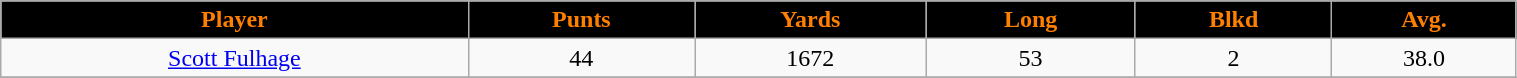<table class="wikitable" width="80%">
<tr align="center"  style="background:#000000;color:#FF7F00;">
<td><strong>Player</strong></td>
<td><strong>Punts</strong></td>
<td><strong>Yards</strong></td>
<td><strong>Long</strong></td>
<td><strong>Blkd</strong></td>
<td><strong>Avg.</strong></td>
</tr>
<tr align="center" bgcolor="">
<td><a href='#'>Scott Fulhage</a></td>
<td>44</td>
<td>1672</td>
<td>53</td>
<td>2</td>
<td>38.0</td>
</tr>
<tr align="center" bgcolor="">
</tr>
</table>
